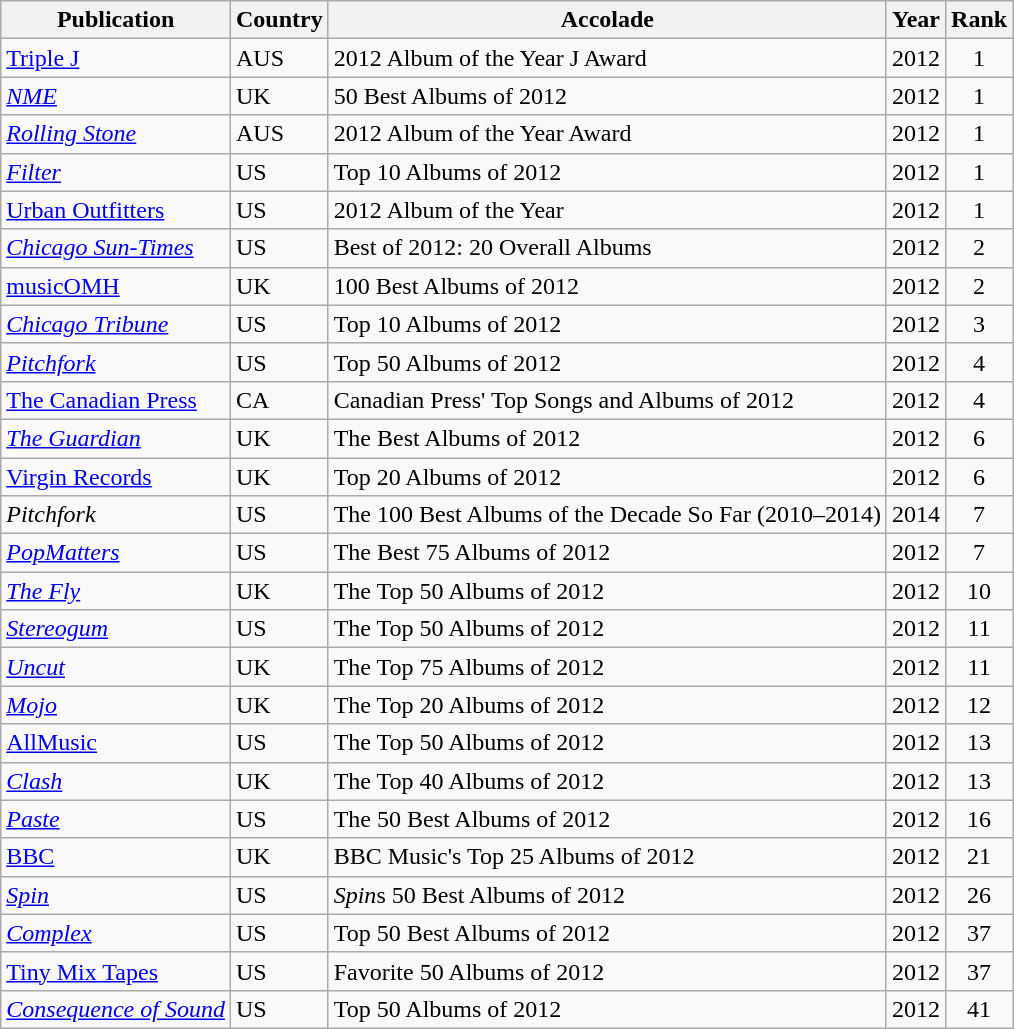<table class="wikitable sortable">
<tr>
<th>Publication</th>
<th>Country</th>
<th>Accolade</th>
<th>Year</th>
<th>Rank</th>
</tr>
<tr>
<td><a href='#'>Triple J</a></td>
<td>AUS</td>
<td>2012 Album of the Year J Award</td>
<td>2012</td>
<td style="text-align:center;">1</td>
</tr>
<tr>
<td><em><a href='#'>NME</a></em></td>
<td>UK</td>
<td>50 Best Albums of 2012</td>
<td>2012</td>
<td style="text-align:center;">1</td>
</tr>
<tr>
<td><em><a href='#'>Rolling Stone</a></em></td>
<td>AUS</td>
<td>2012 Album of the Year Award</td>
<td>2012</td>
<td style="text-align:center;">1</td>
</tr>
<tr>
<td><em><a href='#'>Filter</a></em></td>
<td>US</td>
<td>Top 10 Albums of 2012</td>
<td>2012</td>
<td style="text-align:center;">1</td>
</tr>
<tr>
<td><a href='#'>Urban Outfitters</a></td>
<td>US</td>
<td>2012 Album of the Year</td>
<td>2012</td>
<td style="text-align:center;">1</td>
</tr>
<tr>
<td><em><a href='#'>Chicago Sun-Times</a></em></td>
<td>US</td>
<td>Best of 2012: 20 Overall Albums</td>
<td>2012</td>
<td style="text-align:center;">2</td>
</tr>
<tr>
<td><a href='#'>musicOMH</a></td>
<td>UK</td>
<td>100 Best Albums of 2012</td>
<td>2012</td>
<td style="text-align:center;">2</td>
</tr>
<tr>
<td><em><a href='#'>Chicago Tribune</a></em></td>
<td>US</td>
<td>Top 10 Albums of 2012</td>
<td>2012</td>
<td style="text-align:center;">3</td>
</tr>
<tr>
<td><a href='#'><em>Pitchfork</em></a></td>
<td>US</td>
<td>Top 50 Albums of 2012</td>
<td>2012</td>
<td style="text-align:center;">4</td>
</tr>
<tr>
<td><a href='#'>The Canadian Press</a></td>
<td>CA</td>
<td>Canadian Press' Top Songs and Albums of 2012</td>
<td>2012</td>
<td style="text-align:center;">4</td>
</tr>
<tr>
<td><em><a href='#'>The Guardian</a></em></td>
<td>UK</td>
<td>The Best Albums of 2012</td>
<td>2012</td>
<td style="text-align:center;">6</td>
</tr>
<tr>
<td><a href='#'>Virgin Records</a></td>
<td>UK</td>
<td>Top 20 Albums of 2012</td>
<td>2012</td>
<td style="text-align:center;">6</td>
</tr>
<tr>
<td><em>Pitchfork</em></td>
<td>US</td>
<td>The 100 Best Albums of the Decade So Far (2010–2014)</td>
<td>2014</td>
<td style="text-align:center;">7</td>
</tr>
<tr>
<td><em><a href='#'>PopMatters</a></em></td>
<td>US</td>
<td>The Best 75 Albums of 2012</td>
<td>2012</td>
<td style="text-align:center;">7</td>
</tr>
<tr>
<td><em><a href='#'>The Fly</a></em></td>
<td>UK</td>
<td>The Top 50 Albums of 2012</td>
<td>2012</td>
<td style="text-align:center;">10</td>
</tr>
<tr>
<td><em><a href='#'>Stereogum</a></em></td>
<td>US</td>
<td>The Top 50 Albums of 2012</td>
<td>2012</td>
<td style="text-align:center;">11</td>
</tr>
<tr>
<td><em><a href='#'>Uncut</a></em></td>
<td>UK</td>
<td>The Top 75 Albums of 2012</td>
<td>2012</td>
<td style="text-align:center;">11</td>
</tr>
<tr>
<td><em><a href='#'>Mojo</a></em></td>
<td>UK</td>
<td>The Top 20 Albums of 2012</td>
<td>2012</td>
<td style="text-align:center;">12</td>
</tr>
<tr>
<td><a href='#'>AllMusic</a></td>
<td>US</td>
<td>The Top 50 Albums of 2012</td>
<td>2012</td>
<td style="text-align:center;">13</td>
</tr>
<tr>
<td><em><a href='#'>Clash</a></em></td>
<td>UK</td>
<td>The Top 40 Albums of 2012</td>
<td>2012</td>
<td style="text-align:center;">13</td>
</tr>
<tr>
<td><em><a href='#'>Paste</a></em></td>
<td>US</td>
<td>The 50 Best Albums of 2012</td>
<td>2012</td>
<td style="text-align:center;">16</td>
</tr>
<tr>
<td><a href='#'>BBC</a></td>
<td>UK</td>
<td>BBC Music's Top 25 Albums of 2012</td>
<td>2012</td>
<td style="text-align:center;">21</td>
</tr>
<tr>
<td><em><a href='#'>Spin</a></em></td>
<td>US</td>
<td><em>Spin</em>s 50 Best Albums of 2012</td>
<td>2012</td>
<td style="text-align:center;">26</td>
</tr>
<tr>
<td><em><a href='#'>Complex</a></em></td>
<td>US</td>
<td>Top 50 Best Albums of 2012</td>
<td>2012</td>
<td style="text-align:center;">37</td>
</tr>
<tr>
<td><a href='#'>Tiny Mix Tapes</a></td>
<td>US</td>
<td>Favorite 50 Albums of 2012</td>
<td>2012</td>
<td style="text-align:center;">37</td>
</tr>
<tr>
<td><em><a href='#'>Consequence of Sound</a></em></td>
<td>US</td>
<td>Top 50 Albums of 2012</td>
<td>2012</td>
<td style="text-align:center;">41</td>
</tr>
</table>
